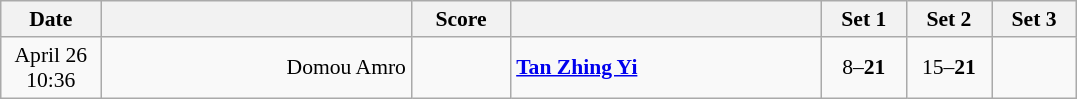<table class="wikitable" style="text-align: center; font-size:90%">
<tr>
<th width="60">Date</th>
<th align="right" width="200"></th>
<th width="60">Score</th>
<th align="left" width="200"></th>
<th width="50">Set 1</th>
<th width="50">Set 2</th>
<th width="50">Set 3</th>
</tr>
<tr>
<td>April 26<br>10:36</td>
<td align="right">Domou Amro </td>
<td align="center"></td>
<td align="left"><strong> <a href='#'>Tan Zhing Yi</a></strong></td>
<td>8–<strong>21</strong></td>
<td>15–<strong>21</strong></td>
<td></td>
</tr>
</table>
